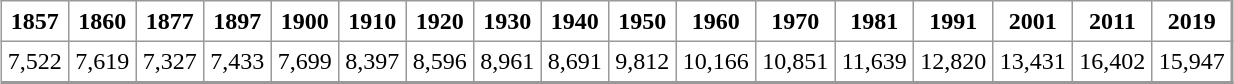<table align="center" rules="all" cellspacing="0" cellpadding="4" style="border: 1px solid #999; border-right: 2px solid #999; border-bottom:2px solid #999">
<tr>
<th>1857</th>
<th>1860</th>
<th>1877</th>
<th>1897</th>
<th>1900</th>
<th>1910</th>
<th>1920</th>
<th>1930</th>
<th>1940</th>
<th>1950</th>
<th>1960</th>
<th>1970</th>
<th>1981</th>
<th>1991</th>
<th>2001</th>
<th>2011</th>
<th>2019</th>
</tr>
<tr>
<td>7,522</td>
<td align=center>7,619</td>
<td align=center>7,327</td>
<td align=center>7,433</td>
<td align=center>7,699</td>
<td align=center>8,397</td>
<td align=center>8,596</td>
<td align=center>8,961</td>
<td align=center>8,691</td>
<td align=center>9,812</td>
<td align=center>10,166</td>
<td align=center>10,851</td>
<td align=center>11,639</td>
<td align=center>12,820</td>
<td align=center>13,431</td>
<td align=center>16,402</td>
<td align=center>15,947</td>
</tr>
</table>
